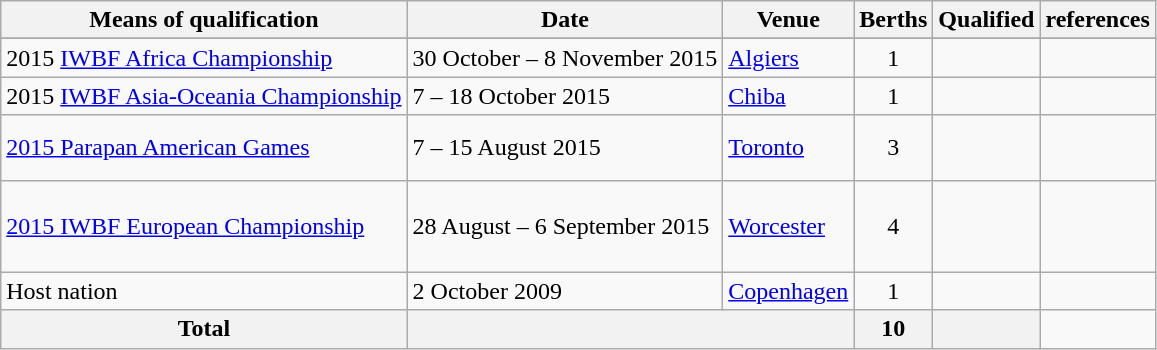<table class="wikitable">
<tr>
<th>Means of qualification</th>
<th>Date</th>
<th>Venue</th>
<th>Berths</th>
<th>Qualified</th>
<th>references</th>
</tr>
<tr>
</tr>
<tr>
<td>2015 <a href='#'>IWBF Africa Championship</a></td>
<td>30 October – 8 November 2015</td>
<td> <a href='#'>Algiers</a></td>
<td align="center">1</td>
<td></td>
<td></td>
</tr>
<tr>
<td>2015 <a href='#'>IWBF Asia-Oceania Championship</a></td>
<td>7 – 18 October 2015</td>
<td> <a href='#'>Chiba</a></td>
<td align="center">1</td>
<td></td>
<td></td>
</tr>
<tr>
<td><a href='#'>2015 Parapan American Games</a></td>
<td>7 – 15 August 2015</td>
<td> <a href='#'>Toronto</a></td>
<td align="center">3</td>
<td><br><br></td>
<td></td>
</tr>
<tr>
<td><a href='#'>2015 IWBF European Championship</a></td>
<td>28 August – 6 September 2015</td>
<td> <a href='#'>Worcester</a></td>
<td align="center">4</td>
<td><br>  <br> <br></td>
<td></td>
</tr>
<tr>
<td>Host nation</td>
<td>2 October 2009</td>
<td> <a href='#'>Copenhagen</a></td>
<td align="center">1</td>
<td></td>
<td></td>
</tr>
<tr>
<th>Total</th>
<th colspan="2"></th>
<th>10</th>
<th></th>
</tr>
</table>
